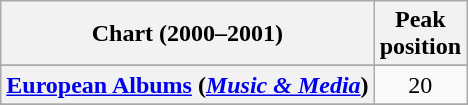<table class="wikitable sortable plainrowheaders" style="text-align:center">
<tr>
<th scope="col">Chart (2000–2001)</th>
<th scope="col">Peak<br>position</th>
</tr>
<tr>
</tr>
<tr>
<th scope="row"><a href='#'>European Albums</a> (<em><a href='#'>Music & Media</a></em>)</th>
<td>20</td>
</tr>
<tr>
</tr>
<tr>
</tr>
</table>
